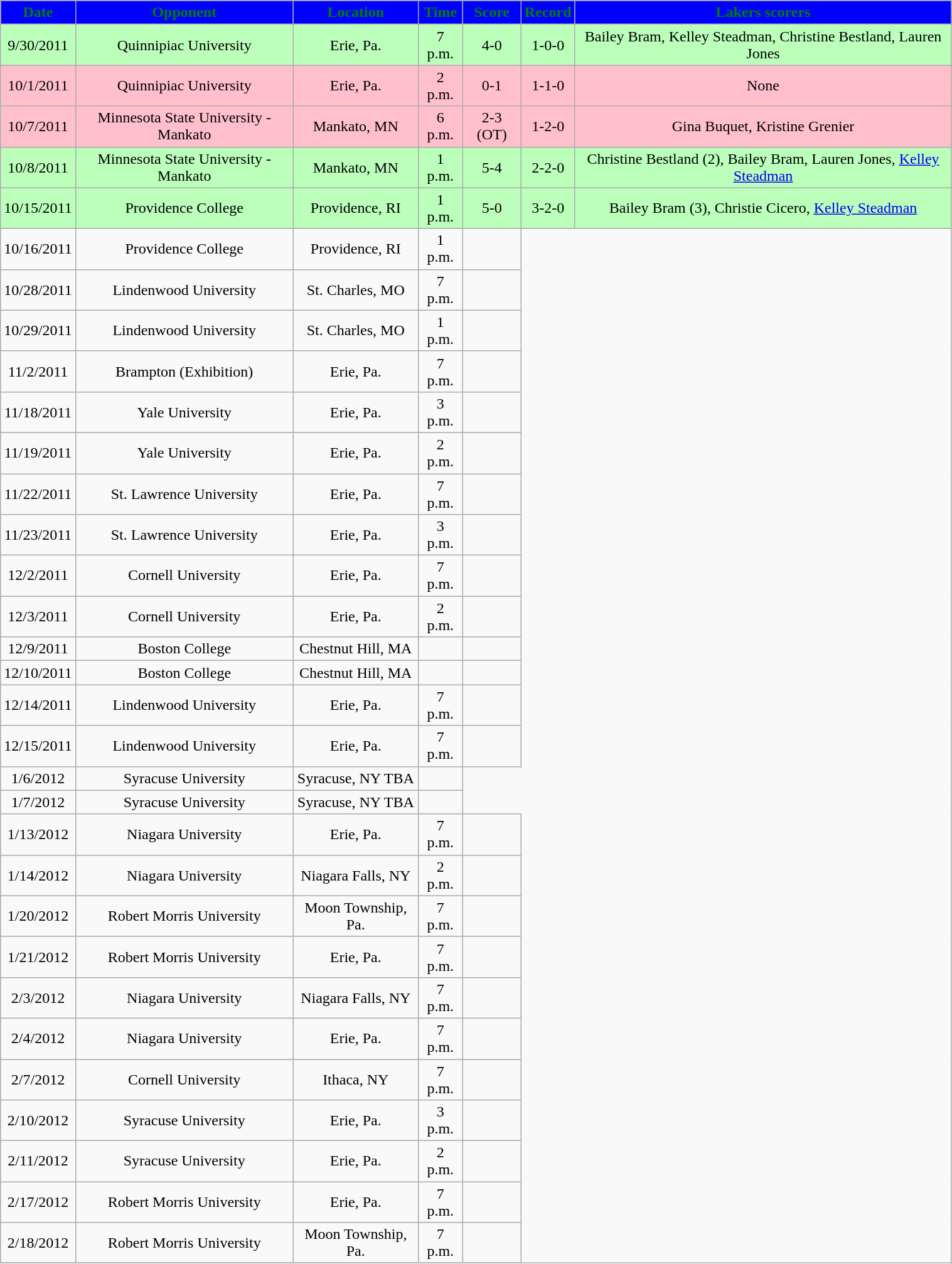<table class="wikitable" style="width:80%;">
<tr style="text-align:center; background:blue; color:green;">
<td><strong>Date</strong></td>
<td><strong>Opponent</strong></td>
<td><strong>Location</strong></td>
<td><strong>Time</strong></td>
<td><strong>Score</strong></td>
<td><strong>Record</strong></td>
<td><strong>Lakers scorers</strong></td>
</tr>
<tr style="text-align:center;" bgcolor="bbffbb">
<td>9/30/2011</td>
<td>Quinnipiac University</td>
<td>Erie, Pa.</td>
<td>7 p.m.</td>
<td>4-0</td>
<td>1-0-0</td>
<td>Bailey Bram, Kelley Steadman, Christine Bestland, Lauren Jones</td>
</tr>
<tr style="text-align:center;" bgcolor="pink">
<td>10/1/2011</td>
<td>Quinnipiac University</td>
<td>Erie, Pa.</td>
<td>2 p.m.</td>
<td>0-1</td>
<td>1-1-0</td>
<td>None</td>
</tr>
<tr style="text-align:center;" bgcolor="pink">
<td>10/7/2011</td>
<td>Minnesota State University - Mankato</td>
<td>Mankato, MN</td>
<td>6 p.m.</td>
<td>2-3 (OT)</td>
<td>1-2-0</td>
<td>Gina Buquet, Kristine Grenier</td>
</tr>
<tr style="text-align:center;" bgcolor="bbffbb">
<td>10/8/2011</td>
<td>Minnesota State University - Mankato</td>
<td>Mankato, MN</td>
<td>1 p.m.</td>
<td>5-4</td>
<td>2-2-0</td>
<td>Christine Bestland (2), Bailey Bram, Lauren Jones, <a href='#'>Kelley Steadman</a></td>
</tr>
<tr style="text-align:center;" bgcolor="bbffbb">
<td>10/15/2011</td>
<td>Providence College</td>
<td>Providence, RI</td>
<td>1 p.m.</td>
<td>5-0</td>
<td>3-2-0</td>
<td>Bailey Bram (3), Christie Cicero, <a href='#'>Kelley Steadman</a></td>
</tr>
<tr style="text-align:center;" bgcolor="">
<td>10/16/2011</td>
<td>Providence College</td>
<td>Providence, RI</td>
<td>1 p.m.</td>
<td></td>
</tr>
<tr style="text-align:center;" bgcolor="">
<td>10/28/2011</td>
<td>Lindenwood University</td>
<td>St. Charles, MO</td>
<td>7 p.m.</td>
<td></td>
</tr>
<tr style="text-align:center;" bgcolor="">
<td>10/29/2011</td>
<td>Lindenwood University</td>
<td>St. Charles, MO</td>
<td>1 p.m.</td>
<td></td>
</tr>
<tr style="text-align:center;" bgcolor="">
<td>11/2/2011</td>
<td>Brampton (Exhibition)</td>
<td>Erie, Pa.</td>
<td>7 p.m.</td>
<td></td>
</tr>
<tr style="text-align:center;" bgcolor="">
<td>11/18/2011</td>
<td>Yale University</td>
<td>Erie, Pa.</td>
<td>3 p.m.</td>
<td></td>
</tr>
<tr style="text-align:center;" bgcolor="">
<td>11/19/2011</td>
<td>Yale University</td>
<td>Erie, Pa.</td>
<td>2 p.m.</td>
<td></td>
</tr>
<tr style="text-align:center;" bgcolor="">
<td>11/22/2011</td>
<td>St. Lawrence University</td>
<td>Erie, Pa.</td>
<td>7 p.m.</td>
<td></td>
</tr>
<tr style="text-align:center;" bgcolor="">
<td>11/23/2011</td>
<td>St. Lawrence University</td>
<td>Erie, Pa.</td>
<td>3 p.m.</td>
<td></td>
</tr>
<tr style="text-align:center;" bgcolor="">
<td>12/2/2011</td>
<td>Cornell University</td>
<td>Erie, Pa.</td>
<td>7 p.m.</td>
<td></td>
</tr>
<tr style="text-align:center;" bgcolor="">
<td>12/3/2011</td>
<td>Cornell University</td>
<td>Erie, Pa.</td>
<td>2 p.m.</td>
<td></td>
</tr>
<tr style="text-align:center;" bgcolor="">
<td>12/9/2011</td>
<td>Boston College</td>
<td>Chestnut Hill, MA</td>
<td></td>
<td></td>
</tr>
<tr style="text-align:center;" bgcolor="">
<td>12/10/2011</td>
<td>Boston College</td>
<td>Chestnut Hill, MA</td>
<td></td>
<td></td>
</tr>
<tr style="text-align:center;" bgcolor="">
<td>12/14/2011</td>
<td>Lindenwood University</td>
<td>Erie, Pa.</td>
<td>7 p.m.</td>
<td></td>
</tr>
<tr style="text-align:center;" bgcolor="">
<td>12/15/2011</td>
<td>Lindenwood University</td>
<td>Erie, Pa.</td>
<td>7 p.m.</td>
<td></td>
</tr>
<tr style="text-align:center;" bgcolor="">
<td>1/6/2012</td>
<td>Syracuse University</td>
<td>Syracuse, NY		TBA</td>
<td></td>
</tr>
<tr style="text-align:center;" bgcolor="">
<td>1/7/2012</td>
<td>Syracuse University</td>
<td>Syracuse, NY		TBA</td>
<td></td>
</tr>
<tr style="text-align:center;" bgcolor="">
<td>1/13/2012</td>
<td>Niagara University</td>
<td>Erie, Pa.</td>
<td>7 p.m.</td>
<td></td>
</tr>
<tr style="text-align:center;" bgcolor="">
<td>1/14/2012</td>
<td>Niagara University</td>
<td>Niagara Falls, NY</td>
<td>2 p.m.</td>
<td></td>
</tr>
<tr style="text-align:center;" bgcolor="">
<td>1/20/2012</td>
<td>Robert Morris University</td>
<td>Moon Township, Pa.</td>
<td>7 p.m.</td>
<td></td>
</tr>
<tr style="text-align:center;" bgcolor="">
<td>1/21/2012</td>
<td>Robert Morris University</td>
<td>Erie, Pa.</td>
<td>7 p.m.</td>
<td></td>
</tr>
<tr style="text-align:center;" bgcolor="">
<td>2/3/2012</td>
<td>Niagara University</td>
<td>Niagara Falls, NY</td>
<td>7 p.m.</td>
<td></td>
</tr>
<tr style="text-align:center;" bgcolor="">
<td>2/4/2012</td>
<td>Niagara University</td>
<td>Erie, Pa.</td>
<td>7 p.m.</td>
<td></td>
</tr>
<tr style="text-align:center;" bgcolor="">
<td>2/7/2012</td>
<td>Cornell University</td>
<td>Ithaca, NY</td>
<td>7 p.m.</td>
<td></td>
</tr>
<tr style="text-align:center;" bgcolor="">
<td>2/10/2012</td>
<td>Syracuse University</td>
<td>Erie, Pa.</td>
<td>3 p.m.</td>
<td></td>
</tr>
<tr style="text-align:center;" bgcolor="">
<td>2/11/2012</td>
<td>Syracuse University</td>
<td>Erie, Pa.</td>
<td>2 p.m.</td>
<td></td>
</tr>
<tr style="text-align:center;" bgcolor="">
<td>2/17/2012</td>
<td>Robert Morris University</td>
<td>Erie, Pa.</td>
<td>7 p.m.</td>
<td></td>
</tr>
<tr style="text-align:center;" bgcolor="">
<td>2/18/2012</td>
<td>Robert Morris University</td>
<td>Moon Township, Pa.</td>
<td>7 p.m.</td>
<td></td>
</tr>
<tr style="text-align:center;" bgcolor="">
</tr>
</table>
